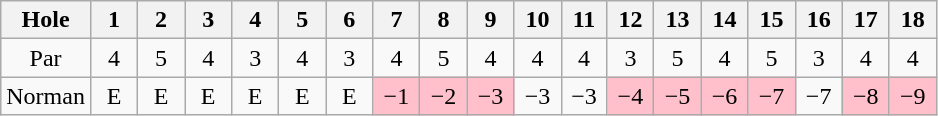<table class="wikitable" style="text-align:center">
<tr>
<th>Hole</th>
<th>  1  </th>
<th>  2  </th>
<th>  3  </th>
<th>  4  </th>
<th>  5  </th>
<th>  6  </th>
<th>  7  </th>
<th>  8  </th>
<th>  9  </th>
<th> 10 </th>
<th> 11 </th>
<th> 12 </th>
<th> 13 </th>
<th> 14 </th>
<th> 15 </th>
<th> 16 </th>
<th> 17 </th>
<th> 18 </th>
</tr>
<tr>
<td>Par</td>
<td>4</td>
<td>5</td>
<td>4</td>
<td>3</td>
<td>4</td>
<td>3</td>
<td>4</td>
<td>5</td>
<td>4</td>
<td>4</td>
<td>4</td>
<td>3</td>
<td>5</td>
<td>4</td>
<td>5</td>
<td>3</td>
<td>4</td>
<td>4</td>
</tr>
<tr>
<td> Norman</td>
<td>E</td>
<td>E</td>
<td>E</td>
<td>E</td>
<td>E</td>
<td>E</td>
<td style="background: Pink;">−1</td>
<td style="background: Pink;">−2</td>
<td style="background: Pink;">−3</td>
<td>−3</td>
<td>−3</td>
<td style="background: Pink;">−4</td>
<td style="background: Pink;">−5</td>
<td style="background: Pink;">−6</td>
<td style="background: Pink;">−7</td>
<td>−7</td>
<td style="background: Pink;">−8</td>
<td style="background: Pink;">−9</td>
</tr>
</table>
